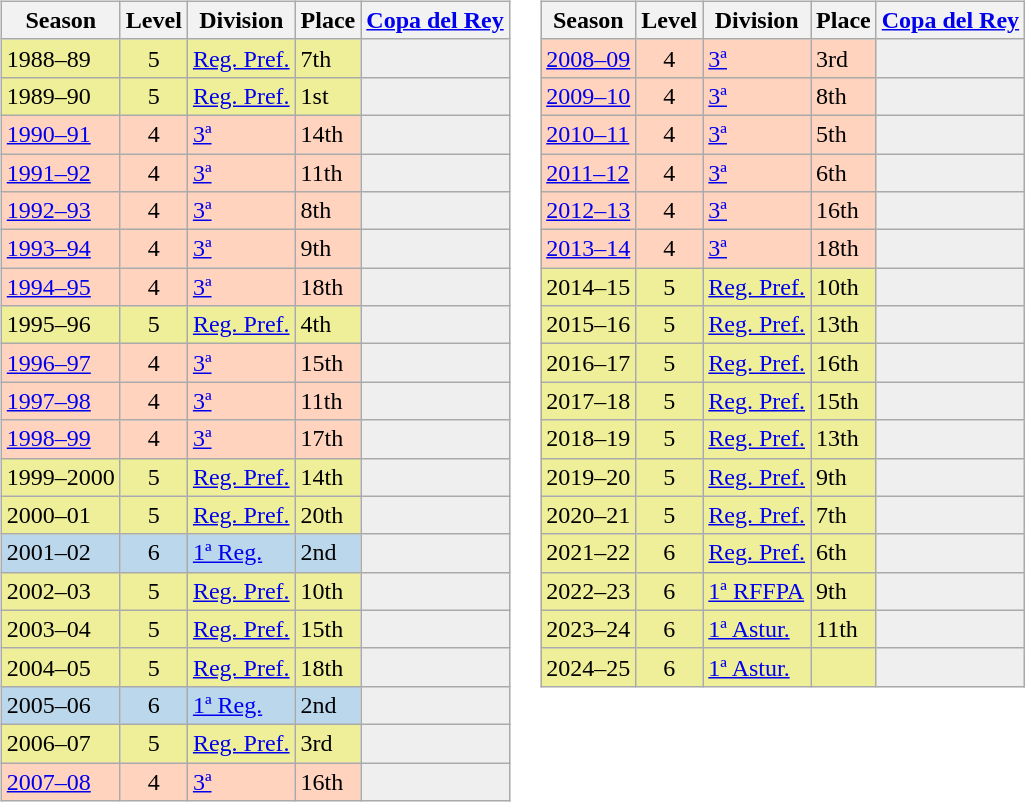<table>
<tr>
<td valign="top" width=0%><br><table class="wikitable">
<tr style="background:#f0f6fa;">
<th>Season</th>
<th>Level</th>
<th>Division</th>
<th>Place</th>
<th><a href='#'>Copa del Rey</a></th>
</tr>
<tr>
<td style="background:#EFEF99;">1988–89</td>
<td style="background:#EFEF99;" align="center">5</td>
<td style="background:#EFEF99;"><a href='#'>Reg. Pref.</a></td>
<td style="background:#EFEF99;">7th</td>
<th style="background:#efefef;"></th>
</tr>
<tr>
<td style="background:#EFEF99;">1989–90</td>
<td style="background:#EFEF99;" align="center">5</td>
<td style="background:#EFEF99;"><a href='#'>Reg. Pref.</a></td>
<td style="background:#EFEF99;">1st</td>
<th style="background:#efefef;"></th>
</tr>
<tr>
<td style="background:#FFD3BD;"><a href='#'>1990–91</a></td>
<td style="background:#FFD3BD;" align="center">4</td>
<td style="background:#FFD3BD;"><a href='#'>3ª</a></td>
<td style="background:#FFD3BD;">14th</td>
<td style="background:#efefef;"></td>
</tr>
<tr>
<td style="background:#FFD3BD;"><a href='#'>1991–92</a></td>
<td style="background:#FFD3BD;" align="center">4</td>
<td style="background:#FFD3BD;"><a href='#'>3ª</a></td>
<td style="background:#FFD3BD;">11th</td>
<td style="background:#efefef;"></td>
</tr>
<tr>
<td style="background:#FFD3BD;"><a href='#'>1992–93</a></td>
<td style="background:#FFD3BD;" align="center">4</td>
<td style="background:#FFD3BD;"><a href='#'>3ª</a></td>
<td style="background:#FFD3BD;">8th</td>
<th style="background:#efefef;"></th>
</tr>
<tr>
<td style="background:#FFD3BD;"><a href='#'>1993–94</a></td>
<td style="background:#FFD3BD;" align="center">4</td>
<td style="background:#FFD3BD;"><a href='#'>3ª</a></td>
<td style="background:#FFD3BD;">9th</td>
<th style="background:#efefef;"></th>
</tr>
<tr>
<td style="background:#FFD3BD;"><a href='#'>1994–95</a></td>
<td style="background:#FFD3BD;" align="center">4</td>
<td style="background:#FFD3BD;"><a href='#'>3ª</a></td>
<td style="background:#FFD3BD;">18th</td>
<th style="background:#efefef;"></th>
</tr>
<tr>
<td style="background:#EFEF99;">1995–96</td>
<td style="background:#EFEF99;" align="center">5</td>
<td style="background:#EFEF99;"><a href='#'>Reg. Pref.</a></td>
<td style="background:#EFEF99;">4th</td>
<th style="background:#efefef;"></th>
</tr>
<tr>
<td style="background:#FFD3BD;"><a href='#'>1996–97</a></td>
<td style="background:#FFD3BD;" align="center">4</td>
<td style="background:#FFD3BD;"><a href='#'>3ª</a></td>
<td style="background:#FFD3BD;">15th</td>
<td style="background:#efefef;"></td>
</tr>
<tr>
<td style="background:#FFD3BD;"><a href='#'>1997–98</a></td>
<td style="background:#FFD3BD;" align="center">4</td>
<td style="background:#FFD3BD;"><a href='#'>3ª</a></td>
<td style="background:#FFD3BD;">11th</td>
<td style="background:#efefef;"></td>
</tr>
<tr>
<td style="background:#FFD3BD;"><a href='#'>1998–99</a></td>
<td style="background:#FFD3BD;" align="center">4</td>
<td style="background:#FFD3BD;"><a href='#'>3ª</a></td>
<td style="background:#FFD3BD;">17th</td>
<td style="background:#efefef;"></td>
</tr>
<tr>
<td style="background:#EFEF99;">1999–2000</td>
<td style="background:#EFEF99;" align="center">5</td>
<td style="background:#EFEF99;"><a href='#'>Reg. Pref.</a></td>
<td style="background:#EFEF99;">14th</td>
<th style="background:#efefef;"></th>
</tr>
<tr>
<td style="background:#EFEF99;">2000–01</td>
<td style="background:#EFEF99;" align="center">5</td>
<td style="background:#EFEF99;"><a href='#'>Reg. Pref.</a></td>
<td style="background:#EFEF99;">20th</td>
<th style="background:#efefef;"></th>
</tr>
<tr>
<td style="background:#BBD7EC;">2001–02</td>
<td style="background:#BBD7EC;" align="center">6</td>
<td style="background:#BBD7EC;"><a href='#'>1ª Reg.</a></td>
<td style="background:#BBD7EC;">2nd</td>
<th style="background:#efefef;"></th>
</tr>
<tr>
<td style="background:#EFEF99;">2002–03</td>
<td style="background:#EFEF99;" align="center">5</td>
<td style="background:#EFEF99;"><a href='#'>Reg. Pref.</a></td>
<td style="background:#EFEF99;">10th</td>
<th style="background:#efefef;"></th>
</tr>
<tr>
<td style="background:#EFEF99;">2003–04</td>
<td style="background:#EFEF99;" align="center">5</td>
<td style="background:#EFEF99;"><a href='#'>Reg. Pref.</a></td>
<td style="background:#EFEF99;">15th</td>
<th style="background:#efefef;"></th>
</tr>
<tr>
<td style="background:#EFEF99;">2004–05</td>
<td style="background:#EFEF99;" align="center">5</td>
<td style="background:#EFEF99;"><a href='#'>Reg. Pref.</a></td>
<td style="background:#EFEF99;">18th</td>
<th style="background:#efefef;"></th>
</tr>
<tr>
<td style="background:#BBD7EC;">2005–06</td>
<td style="background:#BBD7EC;" align="center">6</td>
<td style="background:#BBD7EC;"><a href='#'>1ª Reg.</a></td>
<td style="background:#BBD7EC;">2nd</td>
<th style="background:#efefef;"></th>
</tr>
<tr>
<td style="background:#EFEF99;">2006–07</td>
<td style="background:#EFEF99;" align="center">5</td>
<td style="background:#EFEF99;"><a href='#'>Reg. Pref.</a></td>
<td style="background:#EFEF99;">3rd</td>
<th style="background:#efefef;"></th>
</tr>
<tr>
<td style="background:#FFD3BD;"><a href='#'>2007–08</a></td>
<td style="background:#FFD3BD;" align="center">4</td>
<td style="background:#FFD3BD;"><a href='#'>3ª</a></td>
<td style="background:#FFD3BD;">16th</td>
<th style="background:#efefef;"></th>
</tr>
</table>
</td>
<td valign="top" width=0%><br><table class="wikitable">
<tr style="background:#f0f6fa;">
<th>Season</th>
<th>Level</th>
<th>Division</th>
<th>Place</th>
<th><a href='#'>Copa del Rey</a></th>
</tr>
<tr>
<td style="background:#FFD3BD;"><a href='#'>2008–09</a></td>
<td style="background:#FFD3BD;" align="center">4</td>
<td style="background:#FFD3BD;"><a href='#'>3ª</a></td>
<td style="background:#FFD3BD;">3rd</td>
<td style="background:#efefef;"></td>
</tr>
<tr>
<td style="background:#FFD3BD;"><a href='#'>2009–10</a></td>
<td style="background:#FFD3BD;" align="center">4</td>
<td style="background:#FFD3BD;"><a href='#'>3ª</a></td>
<td style="background:#FFD3BD;">8th</td>
<td style="background:#efefef;"></td>
</tr>
<tr>
<td style="background:#FFD3BD;"><a href='#'>2010–11</a></td>
<td style="background:#FFD3BD;" align="center">4</td>
<td style="background:#FFD3BD;"><a href='#'>3ª</a></td>
<td style="background:#FFD3BD;">5th</td>
<td style="background:#efefef;"></td>
</tr>
<tr>
<td style="background:#FFD3BD;"><a href='#'>2011–12</a></td>
<td style="background:#FFD3BD;" align="center">4</td>
<td style="background:#FFD3BD;"><a href='#'>3ª</a></td>
<td style="background:#FFD3BD;">6th</td>
<td style="background:#efefef;"></td>
</tr>
<tr>
<td style="background:#FFD3BD;"><a href='#'>2012–13</a></td>
<td style="background:#FFD3BD;" align="center">4</td>
<td style="background:#FFD3BD;"><a href='#'>3ª</a></td>
<td style="background:#FFD3BD;">16th</td>
<td style="background:#efefef;"></td>
</tr>
<tr>
<td style="background:#FFD3BD;"><a href='#'>2013–14</a></td>
<td style="background:#FFD3BD;" align="center">4</td>
<td style="background:#FFD3BD;"><a href='#'>3ª</a></td>
<td style="background:#FFD3BD;">18th</td>
<td style="background:#efefef;"></td>
</tr>
<tr>
<td style="background:#EFEF99;">2014–15</td>
<td style="background:#EFEF99;" align="center">5</td>
<td style="background:#EFEF99;"><a href='#'>Reg. Pref.</a></td>
<td style="background:#EFEF99;">10th</td>
<th style="background:#efefef;"></th>
</tr>
<tr>
<td style="background:#EFEF99;">2015–16</td>
<td style="background:#EFEF99;" align="center">5</td>
<td style="background:#EFEF99;"><a href='#'>Reg. Pref.</a></td>
<td style="background:#EFEF99;">13th</td>
<th style="background:#efefef;"></th>
</tr>
<tr>
<td style="background:#EFEF99;">2016–17</td>
<td style="background:#EFEF99;" align="center">5</td>
<td style="background:#EFEF99;"><a href='#'>Reg. Pref.</a></td>
<td style="background:#EFEF99;">16th</td>
<th style="background:#efefef;"></th>
</tr>
<tr>
<td style="background:#EFEF99;">2017–18</td>
<td style="background:#EFEF99;" align="center">5</td>
<td style="background:#EFEF99;"><a href='#'>Reg. Pref.</a></td>
<td style="background:#EFEF99;">15th</td>
<th style="background:#efefef;"></th>
</tr>
<tr>
<td style="background:#EFEF99;">2018–19</td>
<td style="background:#EFEF99;" align="center">5</td>
<td style="background:#EFEF99;"><a href='#'>Reg. Pref.</a></td>
<td style="background:#EFEF99;">13th</td>
<th style="background:#efefef;"></th>
</tr>
<tr>
<td style="background:#EFEF99;">2019–20</td>
<td style="background:#EFEF99;" align="center">5</td>
<td style="background:#EFEF99;"><a href='#'>Reg. Pref.</a></td>
<td style="background:#EFEF99;">9th</td>
<th style="background:#efefef;"></th>
</tr>
<tr>
<td style="background:#EFEF99;">2020–21</td>
<td style="background:#EFEF99;" align="center">5</td>
<td style="background:#EFEF99;"><a href='#'>Reg. Pref.</a></td>
<td style="background:#EFEF99;">7th</td>
<th style="background:#efefef;"></th>
</tr>
<tr>
<td style="background:#EFEF99;">2021–22</td>
<td style="background:#EFEF99;" align="center">6</td>
<td style="background:#EFEF99;"><a href='#'>Reg. Pref.</a></td>
<td style="background:#EFEF99;">6th</td>
<th style="background:#efefef;"></th>
</tr>
<tr>
<td style="background:#EFEF99;">2022–23</td>
<td style="background:#EFEF99;" align="center">6</td>
<td style="background:#EFEF99;"><a href='#'>1ª RFFPA</a></td>
<td style="background:#EFEF99;">9th</td>
<th style="background:#efefef;"></th>
</tr>
<tr>
<td style="background:#EFEF99;">2023–24</td>
<td style="background:#EFEF99;" align="center">6</td>
<td style="background:#EFEF99;"><a href='#'>1ª Astur.</a></td>
<td style="background:#EFEF99;">11th</td>
<th style="background:#efefef;"></th>
</tr>
<tr>
<td style="background:#EFEF99;">2024–25</td>
<td style="background:#EFEF99;" align="center">6</td>
<td style="background:#EFEF99;"><a href='#'>1ª Astur.</a></td>
<td style="background:#EFEF99;"></td>
<th style="background:#efefef;"></th>
</tr>
</table>
</td>
</tr>
</table>
